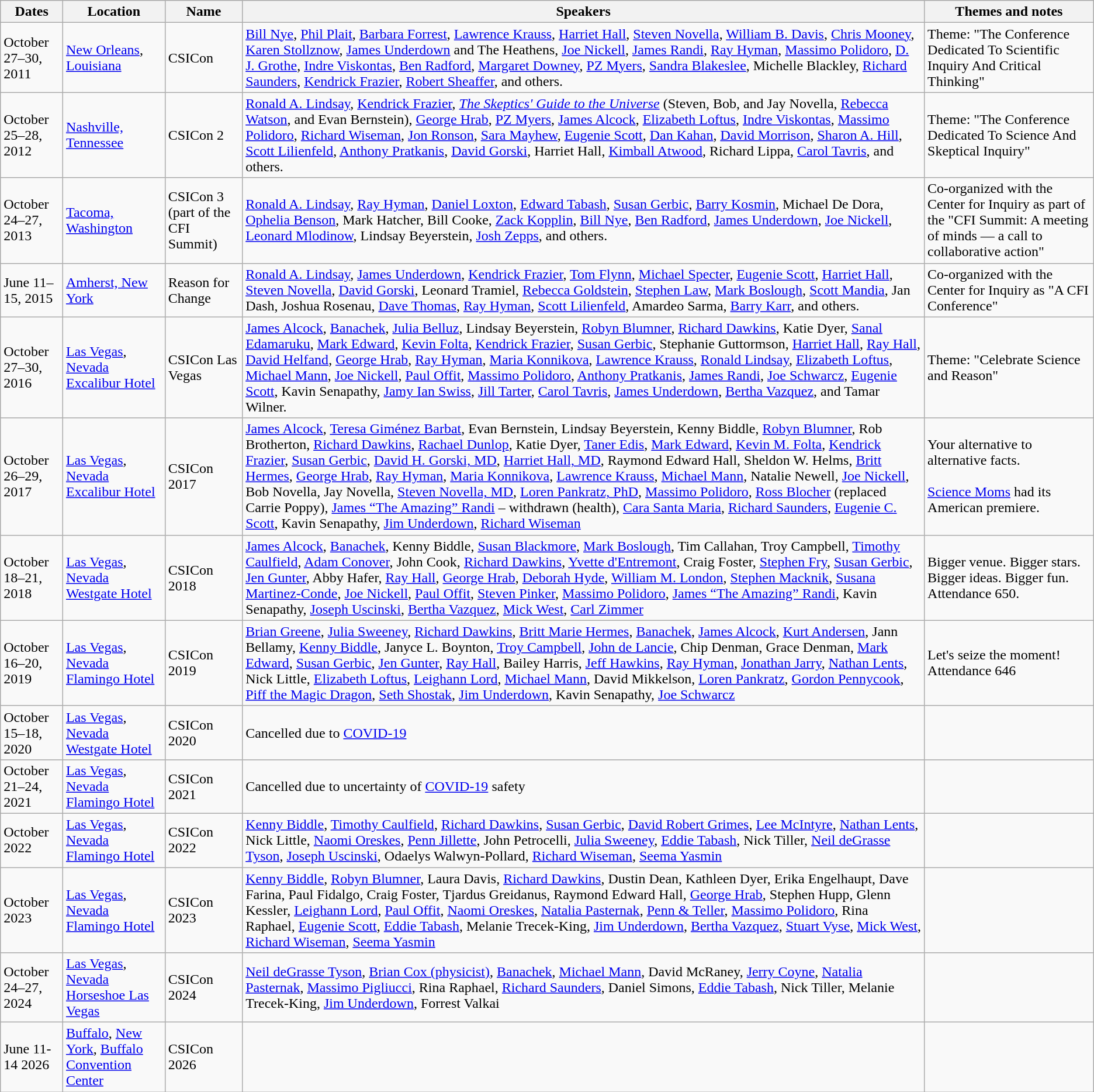<table class="wikitable">
<tr>
<th>Dates</th>
<th>Location</th>
<th>Name</th>
<th>Speakers</th>
<th>Themes and notes</th>
</tr>
<tr>
<td>October 27–30, 2011</td>
<td><a href='#'>New Orleans</a>, <a href='#'>Louisiana</a></td>
<td>CSICon</td>
<td><a href='#'>Bill Nye</a>, <a href='#'>Phil Plait</a>, <a href='#'>Barbara Forrest</a>, <a href='#'>Lawrence Krauss</a>, <a href='#'>Harriet Hall</a>, <a href='#'>Steven Novella</a>, <a href='#'>William B. Davis</a>, <a href='#'>Chris Mooney</a>, <a href='#'>Karen Stollznow</a>, <a href='#'>James Underdown</a> and The Heathens, <a href='#'>Joe Nickell</a>, <a href='#'>James Randi</a>, <a href='#'>Ray Hyman</a>, <a href='#'>Massimo Polidoro</a>, <a href='#'>D. J. Grothe</a>, <a href='#'>Indre Viskontas</a>, <a href='#'>Ben Radford</a>, <a href='#'>Margaret Downey</a>, <a href='#'>PZ Myers</a>, <a href='#'>Sandra Blakeslee</a>, Michelle Blackley, <a href='#'>Richard Saunders</a>, <a href='#'>Kendrick Frazier</a>, <a href='#'>Robert Sheaffer</a>, and others.</td>
<td>Theme: "The Conference Dedicated To Scientific Inquiry And Critical Thinking"</td>
</tr>
<tr>
<td>October 25–28, 2012</td>
<td><a href='#'>Nashville, Tennessee</a></td>
<td>CSICon 2</td>
<td><a href='#'>Ronald A. Lindsay</a>, <a href='#'>Kendrick Frazier</a>, <em><a href='#'>The Skeptics' Guide to the Universe</a></em> (Steven, Bob, and Jay Novella, <a href='#'>Rebecca Watson</a>, and Evan Bernstein), <a href='#'>George Hrab</a>, <a href='#'>PZ Myers</a>, <a href='#'>James Alcock</a>, <a href='#'>Elizabeth Loftus</a>, <a href='#'>Indre Viskontas</a>, <a href='#'>Massimo Polidoro</a>, <a href='#'>Richard Wiseman</a>, <a href='#'>Jon Ronson</a>, <a href='#'>Sara Mayhew</a>, <a href='#'>Eugenie Scott</a>, <a href='#'>Dan Kahan</a>, <a href='#'>David Morrison</a>, <a href='#'>Sharon A. Hill</a>, <a href='#'>Scott Lilienfeld</a>, <a href='#'>Anthony Pratkanis</a>, <a href='#'>David Gorski</a>, Harriet Hall, <a href='#'>Kimball Atwood</a>, Richard Lippa, <a href='#'>Carol Tavris</a>, and others.</td>
<td>Theme: "The Conference Dedicated To Science And Skeptical Inquiry"</td>
</tr>
<tr>
<td>October 24–27, 2013</td>
<td><a href='#'>Tacoma, Washington</a></td>
<td>CSICon 3 (part of the CFI Summit)</td>
<td><a href='#'>Ronald A. Lindsay</a>, <a href='#'>Ray Hyman</a>, <a href='#'>Daniel Loxton</a>, <a href='#'>Edward Tabash</a>, <a href='#'>Susan Gerbic</a>, <a href='#'>Barry Kosmin</a>, Michael De Dora, <a href='#'>Ophelia Benson</a>, Mark Hatcher, Bill Cooke, <a href='#'>Zack Kopplin</a>, <a href='#'>Bill Nye</a>, <a href='#'>Ben Radford</a>, <a href='#'>James Underdown</a>, <a href='#'>Joe Nickell</a>, <a href='#'>Leonard Mlodinow</a>, Lindsay Beyerstein, <a href='#'>Josh Zepps</a>, and others.</td>
<td>Co-organized with the Center for Inquiry as part of the "CFI Summit: A meeting of minds — a call to collaborative action"</td>
</tr>
<tr>
<td>June 11–15, 2015</td>
<td><a href='#'>Amherst, New York</a></td>
<td>Reason for Change</td>
<td><a href='#'>Ronald A. Lindsay</a>, <a href='#'>James Underdown</a>, <a href='#'>Kendrick Frazier</a>, <a href='#'>Tom Flynn</a>, <a href='#'>Michael Specter</a>, <a href='#'>Eugenie Scott</a>, <a href='#'>Harriet Hall</a>, <a href='#'>Steven Novella</a>, <a href='#'>David Gorski</a>, Leonard Tramiel, <a href='#'>Rebecca Goldstein</a>, <a href='#'>Stephen Law</a>, <a href='#'>Mark Boslough</a>, <a href='#'>Scott Mandia</a>, Jan Dash, Joshua Rosenau, <a href='#'>Dave Thomas</a>, <a href='#'>Ray Hyman</a>, <a href='#'>Scott Lilienfeld</a>, Amardeo Sarma, <a href='#'>Barry Karr</a>, and others.</td>
<td>Co-organized with the Center for Inquiry as "A CFI Conference"</td>
</tr>
<tr>
<td>October 27–30, 2016</td>
<td><a href='#'>Las Vegas</a>, <a href='#'>Nevada</a> <a href='#'>Excalibur Hotel</a></td>
<td>CSICon Las Vegas</td>
<td><a href='#'>James Alcock</a>, <a href='#'>Banachek</a>, <a href='#'>Julia Belluz</a>, Lindsay Beyerstein, <a href='#'>Robyn Blumner</a>, <a href='#'>Richard Dawkins</a>, Katie Dyer, <a href='#'>Sanal Edamaruku</a>, <a href='#'>Mark Edward</a>, <a href='#'>Kevin Folta</a>, <a href='#'>Kendrick Frazier</a>, <a href='#'>Susan Gerbic</a>, Stephanie Guttormson, <a href='#'>Harriet Hall</a>, <a href='#'>Ray Hall</a>, <a href='#'>David Helfand</a>, <a href='#'>George Hrab</a>, <a href='#'>Ray Hyman</a>, <a href='#'>Maria Konnikova</a>, <a href='#'>Lawrence Krauss</a>, <a href='#'>Ronald Lindsay</a>, <a href='#'>Elizabeth Loftus</a>, <a href='#'>Michael Mann</a>, <a href='#'>Joe Nickell</a>, <a href='#'>Paul Offit</a>, <a href='#'>Massimo Polidoro</a>, <a href='#'>Anthony Pratkanis</a>, <a href='#'>James Randi</a>, <a href='#'>Joe Schwarcz</a>, <a href='#'>Eugenie Scott</a>, Kavin Senapathy, <a href='#'>Jamy Ian Swiss</a>, <a href='#'>Jill Tarter</a>, <a href='#'>Carol Tavris</a>, <a href='#'>James Underdown</a>, <a href='#'>Bertha Vazquez</a>, and Tamar Wilner.</td>
<td>Theme: "Celebrate Science and Reason"</td>
</tr>
<tr>
<td>October 26–29, 2017</td>
<td><a href='#'>Las Vegas</a>, <a href='#'>Nevada</a> <a href='#'>Excalibur Hotel</a></td>
<td>CSICon 2017</td>
<td><a href='#'>James Alcock</a>, <a href='#'>Teresa Giménez Barbat</a>, Evan Bernstein, Lindsay Beyerstein, Kenny Biddle, <a href='#'>Robyn Blumner</a>, Rob Brotherton, <a href='#'>Richard Dawkins</a>, <a href='#'>Rachael Dunlop</a>, Katie Dyer, <a href='#'>Taner Edis</a>, <a href='#'>Mark Edward</a>, <a href='#'>Kevin M. Folta</a>, <a href='#'>Kendrick Frazier</a>, <a href='#'>Susan Gerbic</a>, <a href='#'>David H. Gorski, MD</a>, <a href='#'>Harriet Hall, MD</a>, Raymond Edward Hall, Sheldon W. Helms, <a href='#'>Britt Hermes</a>, <a href='#'>George Hrab</a>, <a href='#'>Ray Hyman</a>, <a href='#'>Maria Konnikova</a>, <a href='#'>Lawrence Krauss</a>, <a href='#'>Michael Mann</a>, Natalie Newell, <a href='#'>Joe Nickell</a>, Bob Novella, Jay Novella, <a href='#'>Steven Novella, MD</a>, <a href='#'>Loren Pankratz, PhD</a>, <a href='#'>Massimo Polidoro</a>, <a href='#'>Ross Blocher</a> (replaced Carrie Poppy), <a href='#'>James “The Amazing” Randi</a> – withdrawn (health), <a href='#'>Cara Santa Maria</a>, <a href='#'>Richard Saunders</a>, <a href='#'>Eugenie C. Scott</a>, Kavin Senapathy, <a href='#'>Jim Underdown</a>, <a href='#'>Richard Wiseman</a></td>
<td>Your alternative to alternative facts. <br><br><a href='#'>Science Moms</a> had its American premiere.</td>
</tr>
<tr>
<td>October 18–21, 2018</td>
<td><a href='#'>Las Vegas</a>, <a href='#'>Nevada</a> <a href='#'>Westgate Hotel</a></td>
<td>CSICon 2018</td>
<td><a href='#'>James Alcock</a>, <a href='#'>Banachek</a>, Kenny Biddle, <a href='#'>Susan Blackmore</a>, <a href='#'>Mark Boslough</a>, Tim Callahan, Troy Campbell, <a href='#'>Timothy Caulfield</a>, <a href='#'>Adam Conover</a>, John Cook, <a href='#'>Richard Dawkins</a>, <a href='#'>Yvette d'Entremont</a>, Craig Foster, <a href='#'>Stephen Fry</a>, <a href='#'>Susan Gerbic</a>, <a href='#'>Jen Gunter</a>, Abby Hafer, <a href='#'>Ray Hall</a>, <a href='#'>George Hrab</a>, <a href='#'>Deborah Hyde</a>, <a href='#'>William M. London</a>, <a href='#'>Stephen Macknik</a>, <a href='#'>Susana Martinez-Conde</a>, <a href='#'>Joe Nickell</a>, <a href='#'>Paul Offit</a>, <a href='#'>Steven Pinker</a>, <a href='#'>Massimo Polidoro</a>, <a href='#'>James “The Amazing” Randi</a>, Kavin Senapathy, <a href='#'>Joseph Uscinski</a>, <a href='#'>Bertha Vazquez</a>, <a href='#'>Mick West</a>, <a href='#'>Carl Zimmer</a></td>
<td>Bigger venue. Bigger stars. Bigger ideas. Bigger fun. Attendance 650.</td>
</tr>
<tr>
<td>October 16–20, 2019</td>
<td><a href='#'>Las Vegas</a>, <a href='#'>Nevada</a> <a href='#'>Flamingo Hotel</a></td>
<td>CSICon 2019</td>
<td><a href='#'>Brian Greene</a>, <a href='#'>Julia Sweeney</a>, <a href='#'>Richard Dawkins</a>, <a href='#'>Britt Marie Hermes</a>, <a href='#'>Banachek</a>, <a href='#'>James Alcock</a>, <a href='#'>Kurt Andersen</a>, Jann Bellamy, <a href='#'>Kenny Biddle</a>, Janyce L. Boynton, <a href='#'>Troy Campbell</a>, <a href='#'>John de Lancie</a>, Chip Denman, Grace Denman, <a href='#'>Mark Edward</a>, <a href='#'>Susan Gerbic</a>, <a href='#'>Jen Gunter</a>, <a href='#'>Ray Hall</a>, Bailey Harris, <a href='#'>Jeff Hawkins</a>, <a href='#'>Ray Hyman</a>, <a href='#'>Jonathan Jarry</a>, <a href='#'>Nathan Lents</a>, Nick Little, <a href='#'>Elizabeth Loftus</a>, <a href='#'>Leighann Lord</a>, <a href='#'>Michael Mann</a>, David Mikkelson, <a href='#'>Loren Pankratz</a>, <a href='#'>Gordon Pennycook</a>, <a href='#'>Piff the Magic Dragon</a>, <a href='#'>Seth Shostak</a>, <a href='#'>Jim Underdown</a>, Kavin Senapathy, <a href='#'>Joe Schwarcz</a></td>
<td>Let's seize the moment! Attendance 646</td>
</tr>
<tr>
<td>October 15–18, 2020</td>
<td><a href='#'>Las Vegas</a>, <a href='#'>Nevada</a> <a href='#'>Westgate Hotel</a></td>
<td>CSICon 2020</td>
<td>Cancelled due to <a href='#'>COVID-19</a></td>
<td></td>
</tr>
<tr>
<td>October 21–24, 2021</td>
<td><a href='#'>Las Vegas</a>, <a href='#'>Nevada</a> <a href='#'>Flamingo Hotel</a></td>
<td>CSICon 2021</td>
<td>Cancelled due to uncertainty of <a href='#'>COVID-19</a> safety</td>
<td></td>
</tr>
<tr>
<td>October 2022</td>
<td><a href='#'>Las Vegas</a>, <a href='#'>Nevada</a> <a href='#'>Flamingo Hotel</a></td>
<td>CSICon 2022</td>
<td><a href='#'>Kenny Biddle</a>, <a href='#'>Timothy Caulfield</a>, <a href='#'>Richard Dawkins</a>, <a href='#'>Susan Gerbic</a>, <a href='#'>David Robert Grimes</a>, <a href='#'>Lee McIntyre</a>, <a href='#'>Nathan Lents</a>, Nick Little, <a href='#'>Naomi Oreskes</a>, <a href='#'>Penn Jillette</a>, John Petrocelli, <a href='#'>Julia Sweeney</a>, <a href='#'>Eddie Tabash</a>, Nick Tiller, <a href='#'>Neil deGrasse Tyson</a>, <a href='#'>Joseph Uscinski</a>, Odaelys Walwyn-Pollard, <a href='#'>Richard Wiseman</a>, <a href='#'>Seema Yasmin</a></td>
</tr>
<tr>
<td>October 2023</td>
<td><a href='#'>Las Vegas</a>, <a href='#'>Nevada</a> <a href='#'>Flamingo Hotel</a></td>
<td>CSICon 2023</td>
<td><a href='#'>Kenny Biddle</a>, <a href='#'>Robyn Blumner</a>, Laura Davis, <a href='#'>Richard Dawkins</a>, Dustin Dean, Kathleen Dyer, Erika Engelhaupt, Dave Farina, Paul Fidalgo, Craig Foster, Tjardus Greidanus, Raymond Edward Hall, <a href='#'>George Hrab</a>, Stephen Hupp, Glenn Kessler, <a href='#'>Leighann Lord</a>, <a href='#'>Paul Offit</a>, <a href='#'>Naomi Oreskes</a>, <a href='#'>Natalia Pasternak</a>, <a href='#'>Penn & Teller</a>, <a href='#'>Massimo Polidoro</a>, Rina Raphael, <a href='#'>Eugenie Scott</a>, <a href='#'>Eddie Tabash</a>, Melanie Trecek-King, <a href='#'>Jim Underdown</a>, <a href='#'>Bertha Vazquez</a>, <a href='#'>Stuart Vyse</a>, <a href='#'>Mick West</a>, <a href='#'>Richard Wiseman</a>, <a href='#'>Seema Yasmin</a></td>
<td></td>
</tr>
<tr>
<td>October 24–27, 2024</td>
<td><a href='#'>Las Vegas</a>, <a href='#'>Nevada</a> <a href='#'>Horseshoe Las Vegas</a></td>
<td>CSICon 2024</td>
<td><a href='#'>Neil deGrasse Tyson</a>, <a href='#'>Brian Cox (physicist)</a>, <a href='#'>Banachek</a>, <a href='#'>Michael Mann</a>, David McRaney, <a href='#'>Jerry Coyne</a>, <a href='#'>Natalia Pasternak</a>, <a href='#'>Massimo Pigliucci</a>, Rina Raphael, <a href='#'>Richard Saunders</a>, Daniel Simons, <a href='#'>Eddie Tabash</a>, Nick Tiller, Melanie Trecek-King, <a href='#'>Jim Underdown</a>, Forrest Valkai</td>
<td></td>
</tr>
<tr>
<td>June 11-14 2026</td>
<td><a href='#'>Buffalo</a>, <a href='#'>New York</a>, <a href='#'>Buffalo Convention Center</a></td>
<td>CSICon 2026</td>
<td></td>
</tr>
</table>
